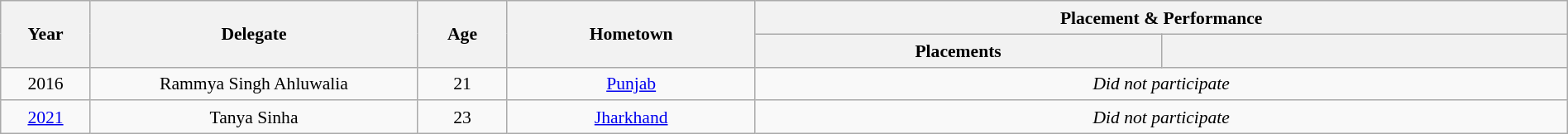<table class="wikitable" style="text-align:center; line-height:20px; font-size:90%; width:100%;">
<tr>
<th rowspan="2"  width=50px>Year</th>
<th rowspan="2"  width=200px>Delegate</th>
<th rowspan="2"  width=50px>Age</th>
<th rowspan="2"  width=150px>Hometown</th>
<th colspan="2"  width=100px>Placement & Performance</th>
</tr>
<tr>
<th width=250px>Placements</th>
<th width=250px></th>
</tr>
<tr>
<td> 2016</td>
<td>Rammya Singh Ahluwalia</td>
<td>21</td>
<td><a href='#'>Punjab</a></td>
<td colspan=2><em>Did not participate</em></td>
</tr>
<tr>
<td> <a href='#'>2021</a></td>
<td>Tanya Sinha</td>
<td>23</td>
<td><a href='#'>Jharkhand</a></td>
<td colspan=2><em>Did not participate</em></td>
</tr>
</table>
